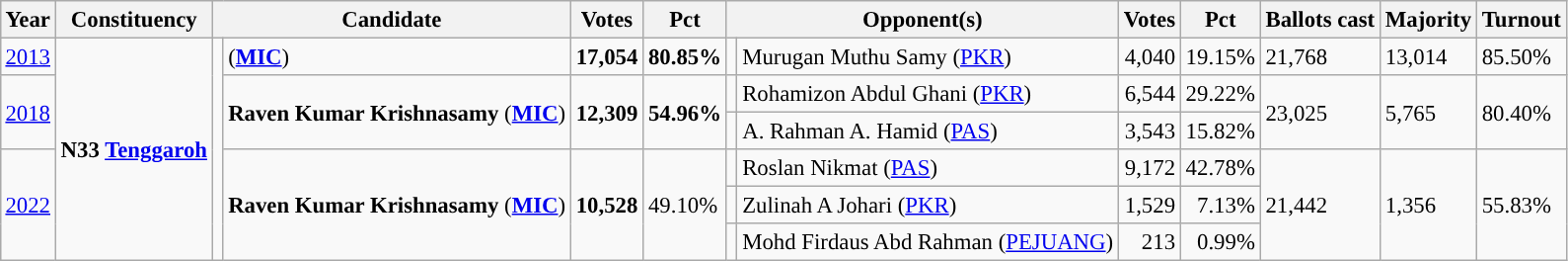<table class="wikitable" style="margin:0.5em ; font-size:95%">
<tr>
<th>Year</th>
<th>Constituency</th>
<th colspan=2>Candidate</th>
<th>Votes</th>
<th>Pct</th>
<th colspan=2>Opponent(s)</th>
<th>Votes</th>
<th>Pct</th>
<th>Ballots cast</th>
<th>Majority</th>
<th>Turnout</th>
</tr>
<tr>
<td><a href='#'>2013</a></td>
<td rowspan="6"><strong>N33 <a href='#'>Tenggaroh</a></strong></td>
<td rowspan="6" ></td>
<td> (<a href='#'><strong>MIC</strong></a>)</td>
<td align="right"><strong>17,054</strong></td>
<td><strong>80.85%</strong></td>
<td></td>
<td>Murugan Muthu Samy (<a href='#'>PKR</a>)</td>
<td align="right">4,040</td>
<td>19.15%</td>
<td>21,768</td>
<td>13,014</td>
<td>85.50%</td>
</tr>
<tr>
<td rowspan=2><a href='#'>2018</a></td>
<td rowspan=2><strong>Raven Kumar Krishnasamy</strong> (<a href='#'><strong>MIC</strong></a>)</td>
<td rowspan=2 align="right"><strong>12,309</strong></td>
<td rowspan=2><strong>54.96%</strong></td>
<td></td>
<td>Rohamizon Abdul Ghani (<a href='#'>PKR</a>)</td>
<td align="right">6,544</td>
<td>29.22%</td>
<td rowspan=2>23,025</td>
<td rowspan=2>5,765</td>
<td rowspan=2>80.40%</td>
</tr>
<tr>
<td></td>
<td>A. Rahman A. Hamid (<a href='#'>PAS</a>)</td>
<td align="right">3,543</td>
<td>15.82%</td>
</tr>
<tr>
<td rowspan="3"><a href='#'>2022</a></td>
<td rowspan="3"><strong>Raven Kumar Krishnasamy</strong> (<a href='#'><strong>MIC</strong></a>)</td>
<td rowspan="3" align=right><strong>10,528</strong></td>
<td rowspan="3">49.10%</td>
<td></td>
<td>Roslan Nikmat (<a href='#'>PAS</a>)</td>
<td align=right>9,172</td>
<td>42.78%</td>
<td rowspan="3">21,442</td>
<td rowspan="3">1,356</td>
<td rowspan="3">55.83%</td>
</tr>
<tr>
<td></td>
<td>Zulinah A Johari (<a href='#'>PKR</a>)</td>
<td align=right>1,529</td>
<td align=right>7.13%</td>
</tr>
<tr>
<td></td>
<td>Mohd Firdaus Abd Rahman (<a href='#'>PEJUANG</a>)</td>
<td align=right>213</td>
<td align=right>0.99%</td>
</tr>
</table>
